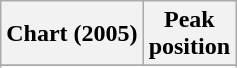<table class="wikitable sortable plainrowheaders" style="text-align:center">
<tr>
<th scope="col">Chart (2005)</th>
<th scope="col">Peak<br>position</th>
</tr>
<tr>
</tr>
<tr>
</tr>
<tr>
</tr>
<tr>
</tr>
<tr>
</tr>
<tr>
</tr>
<tr>
</tr>
</table>
